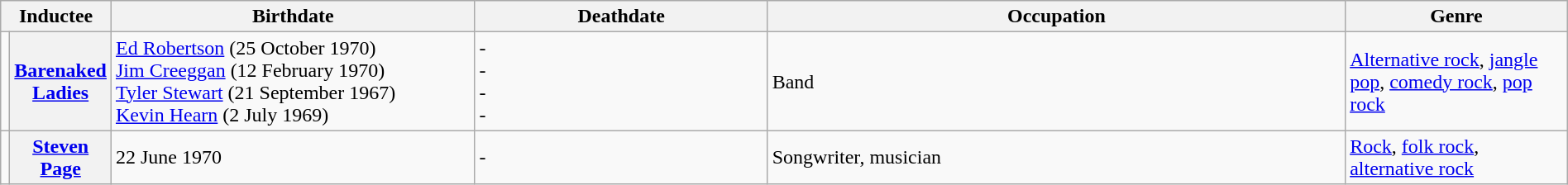<table class="wikitable" width="100%">
<tr>
<th colspan=2>Inductee</th>
<th width="25%">Birthdate</th>
<th width="20%">Deathdate</th>
<th width="40%">Occupation</th>
<th width="40%">Genre</th>
</tr>
<tr>
<td></td>
<th><a href='#'>Barenaked Ladies</a></th>
<td><a href='#'>Ed Robertson</a> (25 October 1970) <br> <a href='#'>Jim Creeggan</a> (12 February 1970) <br> <a href='#'>Tyler Stewart</a> (21 September 1967) <br> <a href='#'>Kevin Hearn</a> (2 July 1969)</td>
<td>- <br> - <br> - <br> -</td>
<td>Band</td>
<td><a href='#'>Alternative rock</a>, <a href='#'>jangle pop</a>, <a href='#'>comedy rock</a>, <a href='#'>pop rock</a></td>
</tr>
<tr>
<td></td>
<th><a href='#'>Steven Page</a></th>
<td>22 June 1970</td>
<td>-</td>
<td>Songwriter, musician</td>
<td><a href='#'>Rock</a>, <a href='#'>folk rock</a>, <a href='#'>alternative rock</a></td>
</tr>
</table>
